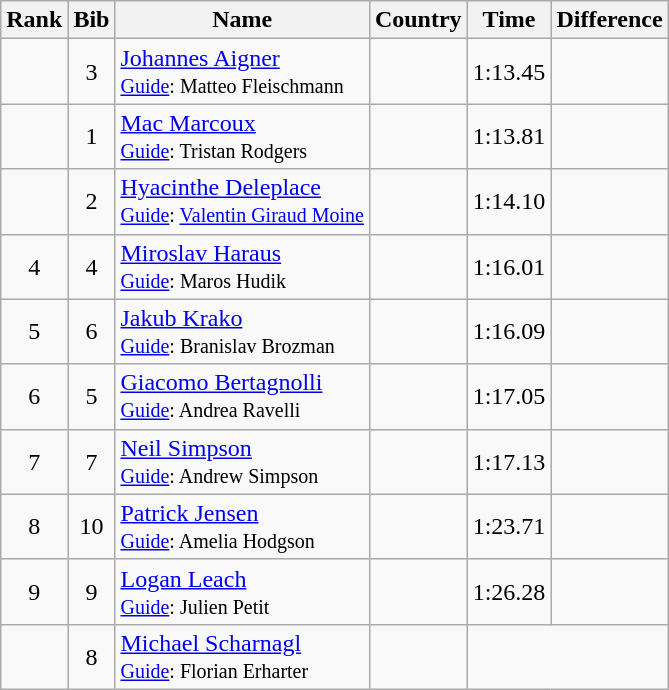<table class="wikitable sortable" style="text-align:center">
<tr>
<th>Rank</th>
<th>Bib</th>
<th>Name</th>
<th>Country</th>
<th>Time</th>
<th>Difference</th>
</tr>
<tr>
<td></td>
<td>3</td>
<td align="left"><a href='#'>Johannes Aigner</a><br><small><a href='#'>Guide</a>: Matteo Fleischmann </small></td>
<td align="left"></td>
<td>1:13.45</td>
<td></td>
</tr>
<tr>
<td></td>
<td>1</td>
<td align="left"><a href='#'>Mac Marcoux</a><br><small><a href='#'>Guide</a>: Tristan Rodgers </small></td>
<td align="left"></td>
<td>1:13.81</td>
<td></td>
</tr>
<tr>
<td></td>
<td>2</td>
<td align="left"><a href='#'>Hyacinthe Deleplace</a><br><small><a href='#'>Guide</a>: <a href='#'>Valentin Giraud Moine</a> </small></td>
<td align="left"></td>
<td>1:14.10</td>
<td></td>
</tr>
<tr>
<td>4</td>
<td>4</td>
<td align="left"><a href='#'>Miroslav Haraus</a><br><small><a href='#'>Guide</a>: Maros Hudik</small></td>
<td align="left"></td>
<td>1:16.01</td>
<td></td>
</tr>
<tr>
<td>5</td>
<td>6</td>
<td align="left"><a href='#'>Jakub Krako</a><br><small><a href='#'>Guide</a>: Branislav Brozman</small></td>
<td align="left"></td>
<td>1:16.09</td>
<td></td>
</tr>
<tr>
<td>6</td>
<td>5</td>
<td align="left"><a href='#'>Giacomo Bertagnolli</a><br><small><a href='#'>Guide</a>: Andrea Ravelli</small></td>
<td align="left"></td>
<td>1:17.05</td>
<td></td>
</tr>
<tr>
<td>7</td>
<td>7</td>
<td align="left"><a href='#'>Neil Simpson</a><br><small><a href='#'>Guide</a>: Andrew Simpson</small></td>
<td align="left"></td>
<td>1:17.13</td>
<td></td>
</tr>
<tr>
<td>8</td>
<td>10</td>
<td align="left"><a href='#'>Patrick Jensen</a><br><small><a href='#'>Guide</a>: Amelia Hodgson</small></td>
<td align="left"></td>
<td>1:23.71</td>
<td></td>
</tr>
<tr>
<td>9</td>
<td>9</td>
<td align="left"><a href='#'>Logan Leach</a><br><small><a href='#'>Guide</a>: Julien Petit</small></td>
<td align="left"></td>
<td>1:26.28</td>
<td></td>
</tr>
<tr>
<td></td>
<td>8</td>
<td align="left"><a href='#'>Michael Scharnagl</a><br><small><a href='#'>Guide</a>: Florian Erharter</small></td>
<td align="left"></td>
<td colspan="2"></td>
</tr>
</table>
